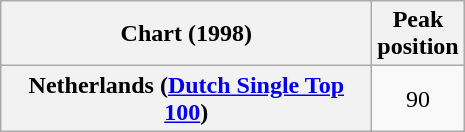<table class="wikitable plainrowheaders">
<tr>
<th align="left" width="240">Chart (1998)</th>
<th>Peak<br>position</th>
</tr>
<tr>
<th scope="row">Netherlands (<a href='#'>Dutch Single Top 100</a>)</th>
<td align="center">90</td>
</tr>
</table>
